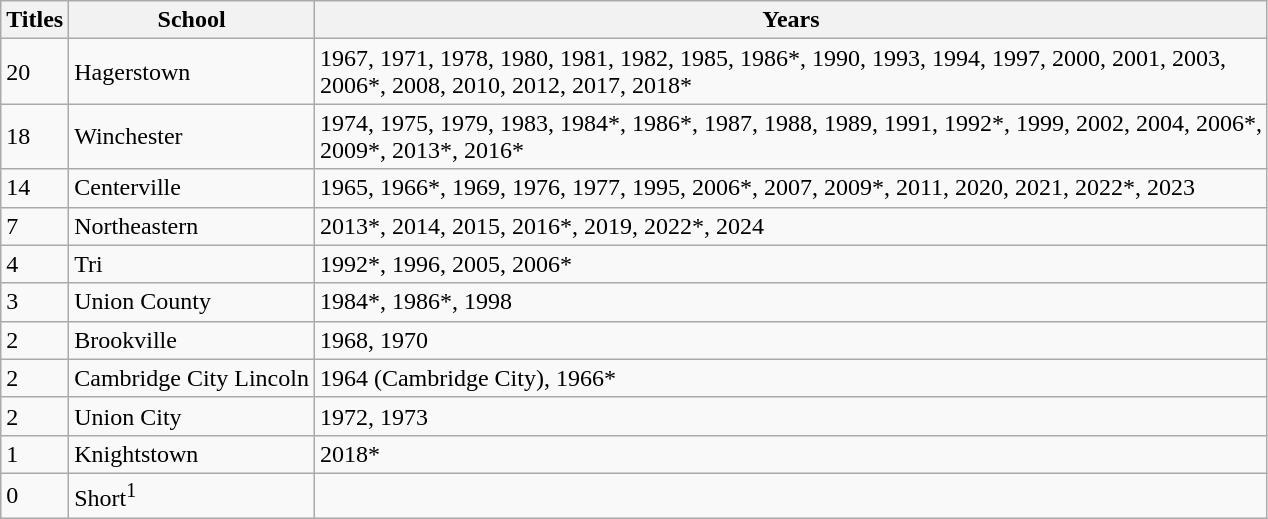<table class="wikitable">
<tr>
<th>Titles</th>
<th>School</th>
<th>Years</th>
</tr>
<tr>
<td>20</td>
<td>Hagerstown</td>
<td>1967, 1971, 1978, 1980, 1981, 1982, 1985, 1986*, 1990, 1993, 1994, 1997, 2000, 2001, 2003,<br>2006*, 2008, 2010, 2012, 2017, 2018*</td>
</tr>
<tr>
<td>18</td>
<td>Winchester</td>
<td>1974, 1975, 1979, 1983, 1984*, 1986*, 1987, 1988, 1989, 1991, 1992*, 1999, 2002, 2004, 2006*,<br>2009*, 2013*, 2016*</td>
</tr>
<tr>
<td>14</td>
<td>Centerville</td>
<td>1965, 1966*, 1969, 1976, 1977, 1995, 2006*, 2007, 2009*, 2011, 2020, 2021, 2022*, 2023</td>
</tr>
<tr>
<td>7</td>
<td>Northeastern</td>
<td>2013*, 2014, 2015, 2016*, 2019, 2022*, 2024</td>
</tr>
<tr>
<td>4</td>
<td>Tri</td>
<td>1992*, 1996, 2005, 2006*</td>
</tr>
<tr>
<td>3</td>
<td>Union County</td>
<td>1984*, 1986*, 1998</td>
</tr>
<tr>
<td>2</td>
<td>Brookville</td>
<td>1968, 1970</td>
</tr>
<tr>
<td>2</td>
<td>Cambridge City Lincoln</td>
<td>1964 (Cambridge City), 1966*</td>
</tr>
<tr>
<td>2</td>
<td>Union City</td>
<td>1972, 1973</td>
</tr>
<tr>
<td>1</td>
<td>Knightstown</td>
<td>2018*</td>
</tr>
<tr>
<td>0</td>
<td>Short<sup>1</sup></td>
<td></td>
</tr>
</table>
